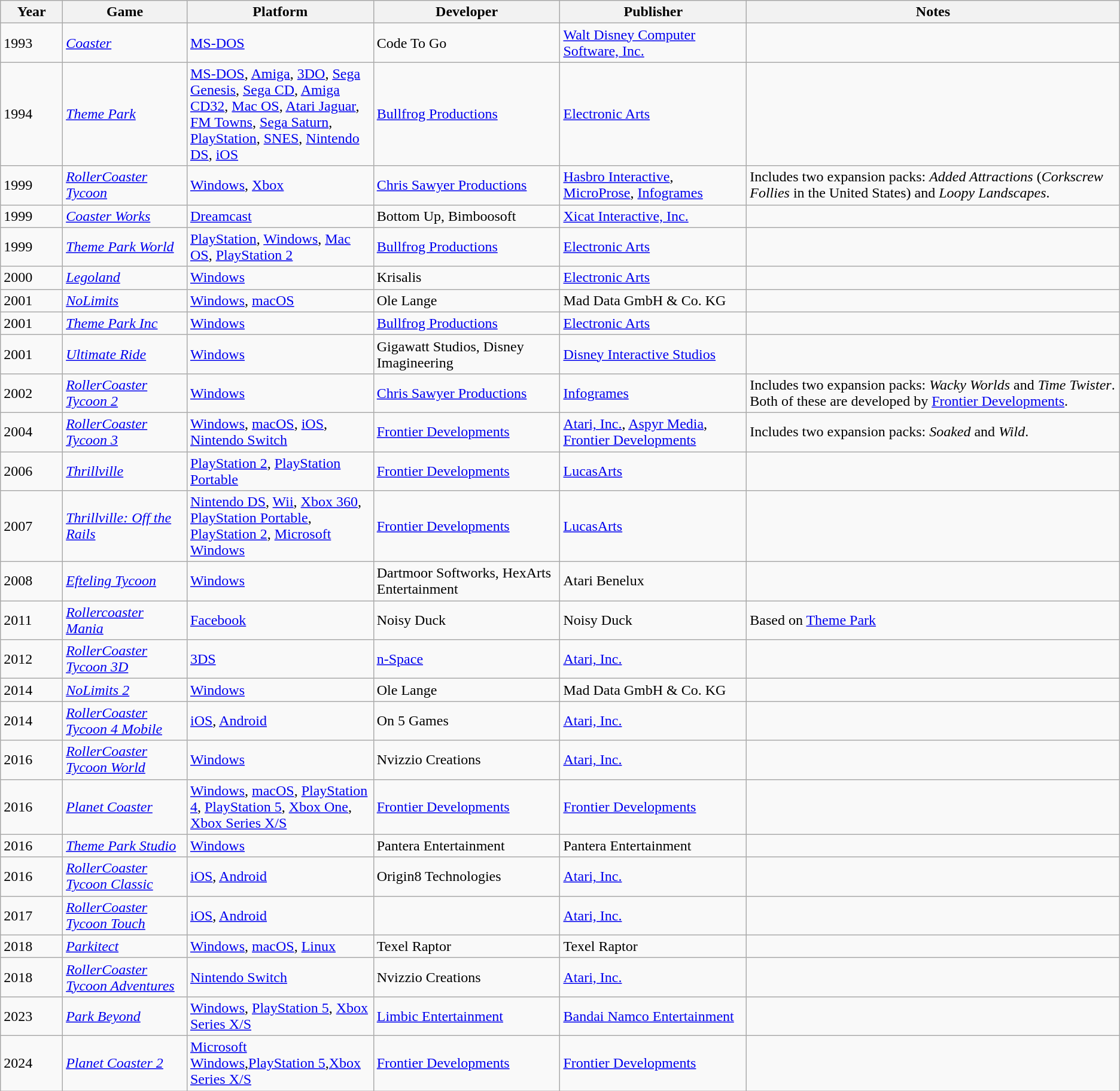<table class="wikitable sortable">
<tr>
<th width="5%">Year</th>
<th width="10%">Game</th>
<th width="15%">Platform</th>
<th width="15%">Developer</th>
<th width="15%">Publisher</th>
<th width="30%">Notes</th>
</tr>
<tr>
<td>1993</td>
<td><em><a href='#'>Coaster</a></em></td>
<td><a href='#'>MS-DOS</a></td>
<td>Code To Go</td>
<td><a href='#'>Walt Disney Computer Software, Inc.</a></td>
<td></td>
</tr>
<tr>
<td>1994</td>
<td><em><a href='#'>Theme Park</a></em></td>
<td><a href='#'>MS-DOS</a>, <a href='#'>Amiga</a>, <a href='#'>3DO</a>, <a href='#'>Sega Genesis</a>, <a href='#'>Sega CD</a>, <a href='#'>Amiga CD32</a>, <a href='#'>Mac OS</a>, <a href='#'>Atari Jaguar</a>, <a href='#'>FM Towns</a>, <a href='#'>Sega Saturn</a>, <a href='#'>PlayStation</a>, <a href='#'>SNES</a>, <a href='#'>Nintendo DS</a>, <a href='#'>iOS</a></td>
<td><a href='#'>Bullfrog Productions</a></td>
<td><a href='#'>Electronic Arts</a></td>
<td></td>
</tr>
<tr>
<td>1999</td>
<td><em><a href='#'>RollerCoaster Tycoon</a></em></td>
<td><a href='#'>Windows</a>, <a href='#'>Xbox</a></td>
<td><a href='#'>Chris Sawyer Productions</a></td>
<td><a href='#'>Hasbro Interactive</a>, <a href='#'>MicroProse</a>, <a href='#'>Infogrames</a></td>
<td>Includes two expansion packs: <em>Added Attractions</em> (<em>Corkscrew Follies</em> in the United States) and <em>Loopy Landscapes</em>.</td>
</tr>
<tr>
<td>1999</td>
<td><em><a href='#'>Coaster Works</a></em></td>
<td><a href='#'>Dreamcast</a></td>
<td>Bottom Up, Bimboosoft</td>
<td><a href='#'>Xicat Interactive, Inc.</a></td>
<td></td>
</tr>
<tr>
<td>1999</td>
<td><em><a href='#'>Theme Park World</a></em></td>
<td><a href='#'>PlayStation</a>, <a href='#'>Windows</a>, <a href='#'>Mac OS</a>, <a href='#'>PlayStation 2</a></td>
<td><a href='#'>Bullfrog Productions</a></td>
<td><a href='#'>Electronic Arts</a></td>
<td></td>
</tr>
<tr>
<td>2000</td>
<td><em><a href='#'>Legoland</a></em></td>
<td><a href='#'>Windows</a></td>
<td>Krisalis</td>
<td><a href='#'>Electronic Arts</a></td>
<td></td>
</tr>
<tr>
<td>2001</td>
<td><em><a href='#'>NoLimits</a></em></td>
<td><a href='#'>Windows</a>, <a href='#'>macOS</a></td>
<td>Ole Lange</td>
<td>Mad Data GmbH & Co. KG</td>
<td></td>
</tr>
<tr>
<td>2001</td>
<td><em><a href='#'>Theme Park Inc</a></em></td>
<td><a href='#'>Windows</a></td>
<td><a href='#'>Bullfrog Productions</a></td>
<td><a href='#'>Electronic Arts</a></td>
<td></td>
</tr>
<tr>
<td>2001</td>
<td><em><a href='#'>Ultimate Ride</a></em></td>
<td><a href='#'>Windows</a></td>
<td>Gigawatt Studios, Disney Imagineering</td>
<td><a href='#'>Disney Interactive Studios</a></td>
<td></td>
</tr>
<tr>
<td>2002</td>
<td><em><a href='#'>RollerCoaster Tycoon 2</a></em></td>
<td><a href='#'>Windows</a></td>
<td><a href='#'>Chris Sawyer Productions</a></td>
<td><a href='#'>Infogrames</a></td>
<td>Includes two expansion packs: <em>Wacky Worlds</em> and <em>Time Twister</em>. Both of these are developed by <a href='#'>Frontier Developments</a>.</td>
</tr>
<tr>
<td>2004</td>
<td><em><a href='#'>RollerCoaster Tycoon 3</a></em></td>
<td><a href='#'>Windows</a>, <a href='#'>macOS</a>, <a href='#'>iOS</a>, <a href='#'>Nintendo Switch</a></td>
<td><a href='#'>Frontier Developments</a></td>
<td><a href='#'>Atari, Inc.</a>, <a href='#'>Aspyr Media</a>, <a href='#'>Frontier Developments</a></td>
<td>Includes two expansion packs: <em>Soaked</em> and <em>Wild</em>.</td>
</tr>
<tr>
<td>2006</td>
<td><em><a href='#'>Thrillville</a></em></td>
<td><a href='#'>PlayStation 2</a>, <a href='#'>PlayStation Portable</a></td>
<td><a href='#'>Frontier Developments</a></td>
<td><a href='#'>LucasArts</a></td>
<td></td>
</tr>
<tr>
<td>2007</td>
<td><em><a href='#'>Thrillville: Off the Rails</a></em></td>
<td><a href='#'>Nintendo DS</a>, <a href='#'>Wii</a>, <a href='#'>Xbox 360</a>, <a href='#'>PlayStation Portable</a>, <a href='#'>PlayStation 2</a>, <a href='#'>Microsoft Windows</a></td>
<td><a href='#'>Frontier Developments</a></td>
<td><a href='#'>LucasArts</a></td>
<td></td>
</tr>
<tr>
<td>2008</td>
<td><em><a href='#'>Efteling Tycoon</a></em></td>
<td><a href='#'>Windows</a></td>
<td>Dartmoor Softworks, HexArts Entertainment</td>
<td>Atari Benelux</td>
<td></td>
</tr>
<tr>
<td>2011</td>
<td><em><a href='#'>Rollercoaster Mania</a></em></td>
<td><a href='#'>Facebook</a></td>
<td>Noisy Duck</td>
<td>Noisy Duck</td>
<td>Based on <a href='#'>Theme Park</a></td>
</tr>
<tr>
<td>2012</td>
<td><em><a href='#'>RollerCoaster Tycoon 3D</a></em></td>
<td><a href='#'>3DS</a></td>
<td><a href='#'>n-Space</a></td>
<td><a href='#'>Atari, Inc.</a></td>
<td></td>
</tr>
<tr>
<td>2014</td>
<td><em><a href='#'>NoLimits 2</a></em></td>
<td><a href='#'>Windows</a></td>
<td>Ole Lange</td>
<td>Mad Data GmbH & Co. KG</td>
<td></td>
</tr>
<tr>
<td>2014</td>
<td><em><a href='#'>RollerCoaster Tycoon 4 Mobile</a></em></td>
<td><a href='#'>iOS</a>, <a href='#'>Android</a></td>
<td>On 5 Games</td>
<td><a href='#'>Atari, Inc.</a></td>
<td></td>
</tr>
<tr>
<td>2016</td>
<td><em><a href='#'>RollerCoaster Tycoon World</a></em></td>
<td><a href='#'>Windows</a></td>
<td>Nvizzio Creations</td>
<td><a href='#'>Atari, Inc.</a></td>
<td></td>
</tr>
<tr>
<td>2016</td>
<td><em><a href='#'>Planet Coaster</a></em></td>
<td><a href='#'>Windows</a>, <a href='#'>macOS</a>, <a href='#'>PlayStation 4</a>, <a href='#'>PlayStation 5</a>, <a href='#'>Xbox One</a>, <a href='#'>Xbox Series X/S</a></td>
<td><a href='#'>Frontier Developments</a></td>
<td><a href='#'>Frontier Developments</a></td>
<td></td>
</tr>
<tr>
<td>2016</td>
<td><em><a href='#'>Theme Park Studio</a></em></td>
<td><a href='#'>Windows</a></td>
<td>Pantera Entertainment</td>
<td>Pantera Entertainment</td>
<td></td>
</tr>
<tr>
<td>2016</td>
<td><em><a href='#'>RollerCoaster Tycoon Classic</a></em></td>
<td><a href='#'>iOS</a>, <a href='#'>Android</a></td>
<td>Origin8 Technologies</td>
<td><a href='#'>Atari, Inc.</a></td>
<td></td>
</tr>
<tr>
<td>2017</td>
<td><em><a href='#'>RollerCoaster Tycoon Touch</a></em></td>
<td><a href='#'>iOS</a>, <a href='#'>Android</a></td>
<td></td>
<td><a href='#'>Atari, Inc.</a></td>
<td></td>
</tr>
<tr>
<td>2018</td>
<td><em><a href='#'>Parkitect</a></em></td>
<td><a href='#'>Windows</a>, <a href='#'>macOS</a>, <a href='#'>Linux</a></td>
<td>Texel Raptor</td>
<td>Texel Raptor</td>
<td></td>
</tr>
<tr>
<td>2018</td>
<td><em><a href='#'>RollerCoaster Tycoon Adventures</a></em></td>
<td><a href='#'>Nintendo Switch</a></td>
<td>Nvizzio Creations</td>
<td><a href='#'>Atari, Inc.</a></td>
<td></td>
</tr>
<tr>
<td>2023</td>
<td><em><a href='#'>Park Beyond</a></em></td>
<td><a href='#'>Windows</a>, <a href='#'>PlayStation 5</a>, <a href='#'>Xbox Series X/S</a></td>
<td><a href='#'>Limbic Entertainment</a></td>
<td><a href='#'>Bandai Namco Entertainment</a></td>
<td></td>
</tr>
<tr>
<td>2024</td>
<td><em><a href='#'>Planet Coaster 2</a></em></td>
<td><a href='#'>Microsoft Windows</a>,<a href='#'>PlayStation 5</a>,<a href='#'>Xbox Series X/S</a></td>
<td><a href='#'>Frontier Developments</a></td>
<td><a href='#'>Frontier Developments</a></td>
<td></td>
</tr>
</table>
